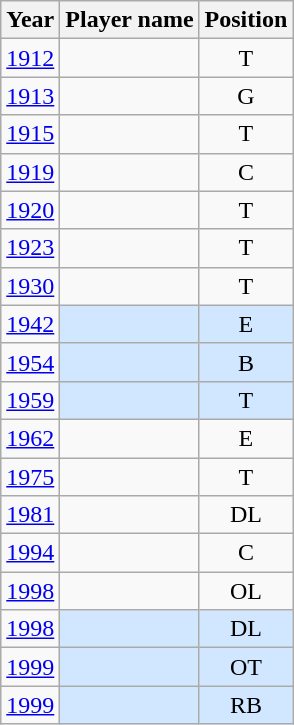<table class="wikitable sortable" style="text-align:center">
<tr>
<th scope="col">Year</th>
<th scope="col">Player name</th>
<th scope="col">Position</th>
</tr>
<tr>
<td><a href='#'>1912</a></td>
<td><strong></strong></td>
<td>T</td>
</tr>
<tr>
<td><a href='#'>1913</a></td>
<td><strong></strong></td>
<td>G</td>
</tr>
<tr>
<td><a href='#'>1915</a></td>
<td><strong></strong></td>
<td>T</td>
</tr>
<tr>
<td><a href='#'>1919</a></td>
<td><strong></strong></td>
<td>C</td>
</tr>
<tr>
<td><a href='#'>1920</a></td>
<td><strong></strong></td>
<td>T</td>
</tr>
<tr>
<td><a href='#'>1923</a></td>
<td><strong></strong></td>
<td>T</td>
</tr>
<tr>
<td><a href='#'>1930</a></td>
<td><strong></strong></td>
<td>T</td>
</tr>
<tr>
<td><a href='#'>1942</a></td>
<td style="background:#d0e7ff;"><strong></strong></td>
<td style="background:#d0e7ff;">E</td>
</tr>
<tr>
<td><a href='#'>1954</a></td>
<td style="background:#d0e7ff;"><strong></strong></td>
<td style="background:#d0e7ff;">B</td>
</tr>
<tr>
<td><a href='#'>1959</a></td>
<td style="background:#d0e7ff;"><strong></strong></td>
<td style="background:#d0e7ff;">T</td>
</tr>
<tr>
<td><a href='#'>1962</a></td>
<td><strong></strong></td>
<td>E</td>
</tr>
<tr>
<td><a href='#'>1975</a></td>
<td><strong></strong></td>
<td>T</td>
</tr>
<tr>
<td><a href='#'>1981</a></td>
<td><strong></strong></td>
<td>DL</td>
</tr>
<tr>
<td><a href='#'>1994</a></td>
<td><strong></strong></td>
<td>C</td>
</tr>
<tr>
<td><a href='#'>1998</a></td>
<td><strong></strong></td>
<td>OL</td>
</tr>
<tr>
<td><a href='#'>1998</a></td>
<td style="background:#d0e7ff;"><strong></strong></td>
<td style="background:#d0e7ff;">DL</td>
</tr>
<tr>
<td><a href='#'>1999</a></td>
<td style="background:#d0e7ff;"><strong></strong></td>
<td style="background:#d0e7ff;">OT</td>
</tr>
<tr>
<td><a href='#'>1999</a></td>
<td style="background:#d0e7ff;"><strong></strong></td>
<td style="background:#d0e7ff;">RB</td>
</tr>
</table>
